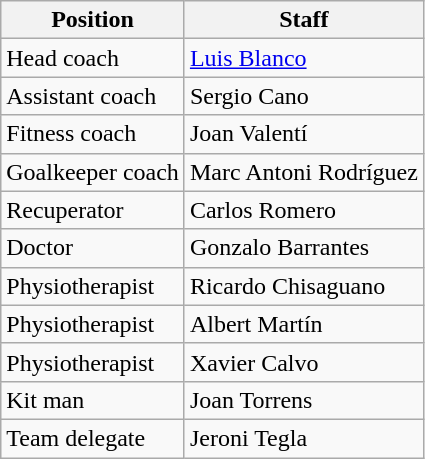<table class="wikitable">
<tr>
<th>Position</th>
<th>Staff</th>
</tr>
<tr>
<td>Head coach</td>
<td> <a href='#'>Luis Blanco</a></td>
</tr>
<tr>
<td>Assistant coach</td>
<td> Sergio Cano</td>
</tr>
<tr>
<td>Fitness coach</td>
<td> Joan Valentí</td>
</tr>
<tr>
<td>Goalkeeper coach</td>
<td> Marc Antoni Rodríguez</td>
</tr>
<tr>
<td>Recuperator</td>
<td> Carlos Romero</td>
</tr>
<tr>
<td>Doctor</td>
<td> Gonzalo Barrantes</td>
</tr>
<tr>
<td>Physiotherapist</td>
<td> Ricardo Chisaguano</td>
</tr>
<tr>
<td>Physiotherapist</td>
<td> Albert Martín</td>
</tr>
<tr>
<td>Physiotherapist</td>
<td> Xavier Calvo</td>
</tr>
<tr>
<td>Kit man</td>
<td> Joan Torrens</td>
</tr>
<tr>
<td>Team delegate</td>
<td> Jeroni Tegla</td>
</tr>
</table>
